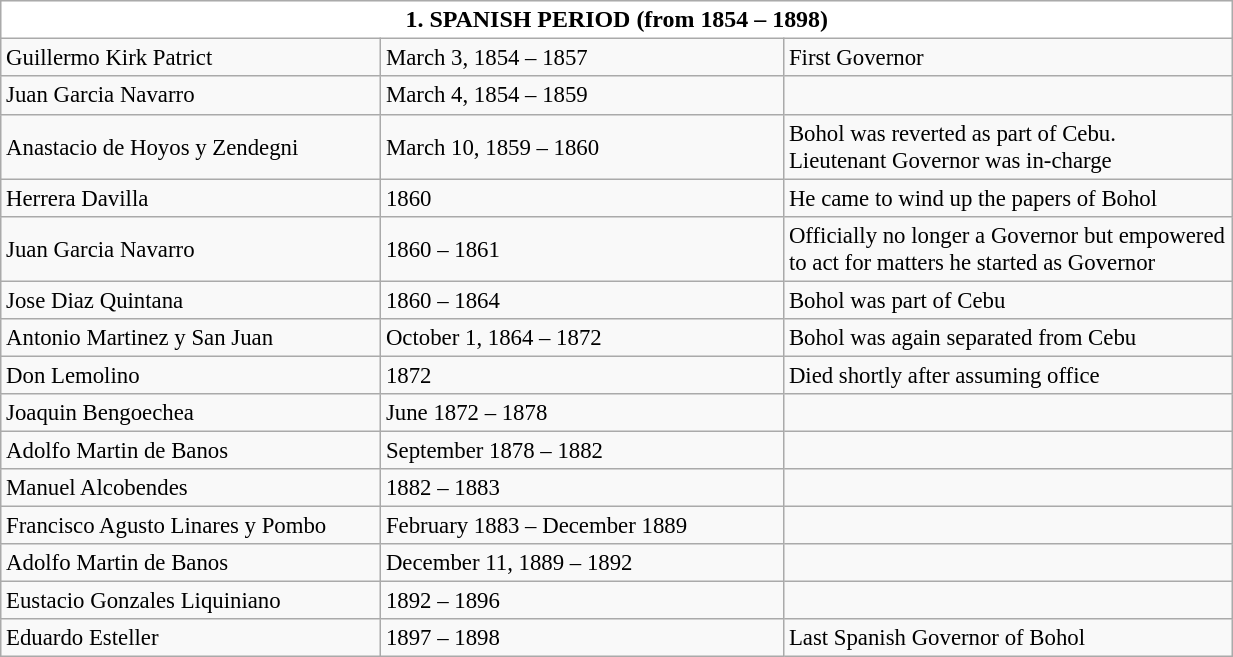<table class="wikitable collapsible collapsed" style="vertical-align:top;text-align:left;font-size:95%;">
<tr>
<th style="background-color:white;font-size:105%;width:51em;" colspan=3>1. SPANISH PERIOD (from 1854 – 1898)</th>
</tr>
<tr>
<td style="width:16em;">Guillermo Kirk Patrict</td>
<td style="width:17em;">March 3, 1854 – 1857</td>
<td style="width:19em;">First Governor</td>
</tr>
<tr>
<td>Juan Garcia Navarro</td>
<td>March 4, 1854 – 1859</td>
<td></td>
</tr>
<tr>
<td>Anastacio de Hoyos y Zendegni</td>
<td>March 10, 1859 – 1860</td>
<td>Bohol was reverted as part of Cebu.<br>Lieutenant Governor was in-charge</td>
</tr>
<tr>
<td>Herrera Davilla</td>
<td>1860</td>
<td>He came to wind up the papers of Bohol</td>
</tr>
<tr>
<td>Juan Garcia Navarro</td>
<td>1860 – 1861</td>
<td>Officially no longer a Governor but empowered to act for matters he started as Governor</td>
</tr>
<tr>
<td>Jose Diaz Quintana</td>
<td>1860 – 1864</td>
<td>Bohol was part of Cebu</td>
</tr>
<tr>
<td>Antonio Martinez y San Juan</td>
<td>October 1, 1864 – 1872</td>
<td>Bohol was again separated from Cebu</td>
</tr>
<tr>
<td>Don Lemolino</td>
<td>1872</td>
<td>Died shortly after assuming office</td>
</tr>
<tr>
<td>Joaquin Bengoechea</td>
<td>June 1872 – 1878</td>
<td></td>
</tr>
<tr>
<td>Adolfo Martin de Banos</td>
<td>September 1878 – 1882</td>
<td></td>
</tr>
<tr>
<td>Manuel Alcobendes</td>
<td>1882 – 1883</td>
<td></td>
</tr>
<tr>
<td>Francisco Agusto Linares y Pombo</td>
<td>February 1883 – December 1889</td>
<td></td>
</tr>
<tr>
<td>Adolfo Martin de Banos</td>
<td>December 11, 1889 – 1892</td>
<td></td>
</tr>
<tr>
<td>Eustacio Gonzales Liquiniano</td>
<td>1892 – 1896</td>
<td></td>
</tr>
<tr>
<td>Eduardo Esteller</td>
<td>1897 – 1898</td>
<td>Last Spanish Governor of Bohol</td>
</tr>
</table>
